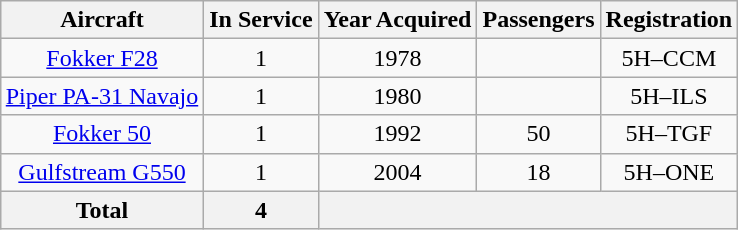<table class="wikitable" style="margin:0.5em auto; text-align:center">
<tr>
<th>Aircraft</th>
<th>In Service</th>
<th>Year Acquired</th>
<th>Passengers</th>
<th>Registration</th>
</tr>
<tr>
<td><a href='#'>Fokker F28</a></td>
<td align=center>1</td>
<td align=center>1978</td>
<td align=center></td>
<td align=center>5H–CCM</td>
</tr>
<tr>
<td><a href='#'>Piper PA-31 Navajo</a></td>
<td align=center>1</td>
<td align=center>1980</td>
<td align=center></td>
<td align=center>5H–ILS</td>
</tr>
<tr>
<td><a href='#'>Fokker 50</a></td>
<td align=center>1</td>
<td align=center>1992</td>
<td align=center>50</td>
<td align=center>5H–TGF</td>
</tr>
<tr>
<td><a href='#'>Gulfstream G550</a></td>
<td align=center>1</td>
<td align=center>2004</td>
<td align=center>18</td>
<td align=center>5H–ONE</td>
</tr>
<tr>
<th>Total</th>
<th>4</th>
<th colspan="4"></th>
</tr>
</table>
